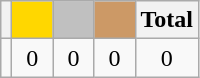<table class="wikitable">
<tr>
<th></th>
<th style="background-color:gold">        </th>
<th style="background-color:silver">      </th>
<th style="background-color:#CC9966">      </th>
<th>Total</th>
</tr>
<tr align="center">
<td></td>
<td>0</td>
<td>0</td>
<td>0</td>
<td>0</td>
</tr>
</table>
